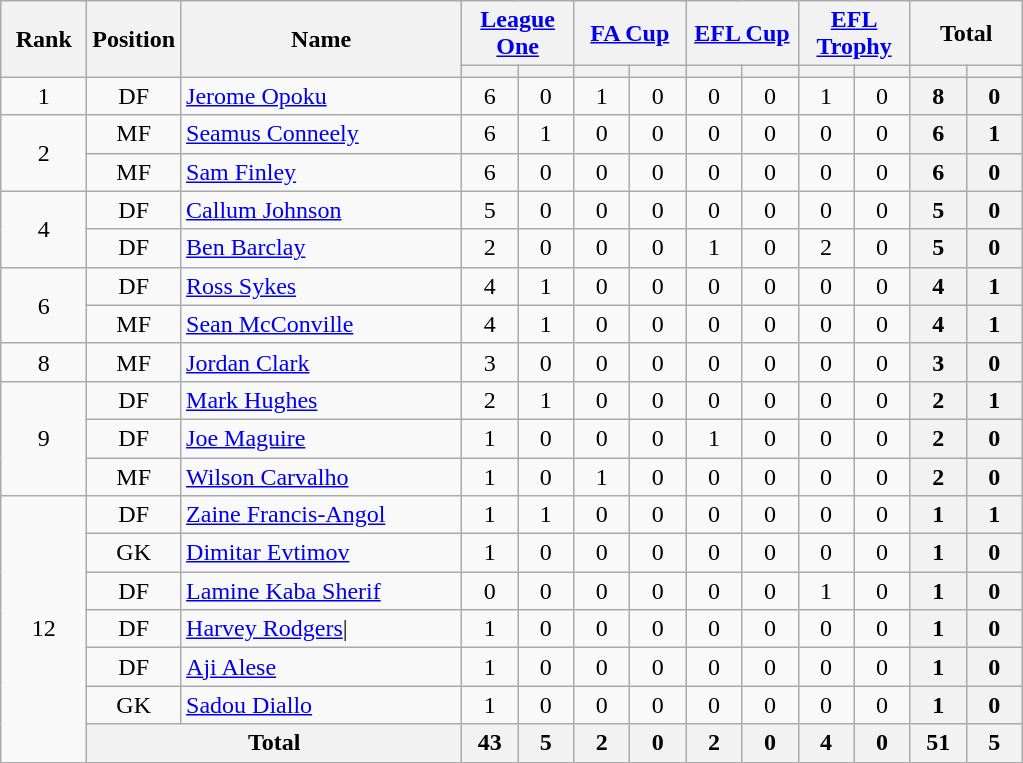<table class="wikitable" style="text-align: center;">
<tr>
<th rowspan="2" style="width:50px;">Rank</th>
<th rowspan="2" style="width:50px;">Position</th>
<th rowspan="2" style="width:180px;">Name</th>
<th colspan="2"><a href='#'>League One</a></th>
<th colspan="2"><a href='#'>FA Cup</a></th>
<th colspan="2"><a href='#'>EFL Cup</a></th>
<th colspan="2"><a href='#'>EFL Trophy</a></th>
<th colspan="2">Total</th>
</tr>
<tr>
<th style="width:30px;"></th>
<th style="width:30px;"></th>
<th style="width:30px;"></th>
<th style="width:30px;"></th>
<th style="width:30px;"></th>
<th style="width:30px;"></th>
<th style="width:30px;"></th>
<th style="width:30px;"></th>
<th style="width:30px;"></th>
<th style="width:30px;"></th>
</tr>
<tr>
<td rowspan="1">1</td>
<td>DF</td>
<td align=left> <a href='#'>Jerome Opoku</a><br></td>
<td>6</td>
<td>0<br></td>
<td>1</td>
<td>0<br></td>
<td>0</td>
<td>0<br></td>
<td>1</td>
<td>0<br></td>
<th>8</th>
<th>0</th>
</tr>
<tr>
<td rowspan="2">2</td>
<td>MF</td>
<td align=left> <a href='#'>Seamus Conneely</a><br></td>
<td>6</td>
<td>1<br></td>
<td>0</td>
<td>0<br></td>
<td>0</td>
<td>0<br></td>
<td>0</td>
<td>0<br></td>
<th>6</th>
<th>1</th>
</tr>
<tr>
<td>MF</td>
<td align=left> <a href='#'>Sam Finley</a><br></td>
<td>6</td>
<td>0<br></td>
<td>0</td>
<td>0<br></td>
<td>0</td>
<td>0<br></td>
<td>0</td>
<td>0<br></td>
<th>6</th>
<th>0</th>
</tr>
<tr>
<td rowspan="2">4</td>
<td>DF</td>
<td align=left> <a href='#'>Callum Johnson</a><br></td>
<td>5</td>
<td>0<br></td>
<td>0</td>
<td>0<br></td>
<td>0</td>
<td>0<br></td>
<td>0</td>
<td>0<br></td>
<th>5</th>
<th>0</th>
</tr>
<tr>
<td>DF</td>
<td align=left> <a href='#'>Ben Barclay</a><br></td>
<td>2</td>
<td>0<br></td>
<td>0</td>
<td>0<br></td>
<td>1</td>
<td>0<br></td>
<td>2</td>
<td>0<br></td>
<th>5</th>
<th>0</th>
</tr>
<tr>
<td rowspan="2">6</td>
<td>DF</td>
<td align=left> <a href='#'>Ross Sykes</a><br></td>
<td>4</td>
<td>1<br></td>
<td>0</td>
<td>0<br></td>
<td>0</td>
<td>0<br></td>
<td>0</td>
<td>0<br></td>
<th>4</th>
<th>1</th>
</tr>
<tr>
<td>MF</td>
<td align=left> <a href='#'>Sean McConville</a><br></td>
<td>4</td>
<td>1<br></td>
<td>0</td>
<td>0<br></td>
<td>0</td>
<td>0<br></td>
<td>0</td>
<td>0<br></td>
<th>4</th>
<th>1</th>
</tr>
<tr>
<td rowspan="1">8</td>
<td>MF</td>
<td align=left> <a href='#'>Jordan Clark</a><br></td>
<td>3</td>
<td>0<br></td>
<td>0</td>
<td>0<br></td>
<td>0</td>
<td>0<br></td>
<td>0</td>
<td>0<br></td>
<th>3</th>
<th>0</th>
</tr>
<tr>
<td rowspan="3">9</td>
<td>DF</td>
<td align=left> <a href='#'>Mark Hughes</a><br></td>
<td>2</td>
<td>1<br></td>
<td>0</td>
<td>0<br></td>
<td>0</td>
<td>0<br></td>
<td>0</td>
<td>0<br></td>
<th>2</th>
<th>1</th>
</tr>
<tr>
<td>DF</td>
<td align=left> <a href='#'>Joe Maguire</a><br></td>
<td>1</td>
<td>0<br></td>
<td>0</td>
<td>0<br></td>
<td>1</td>
<td>0<br></td>
<td>0</td>
<td>0<br></td>
<th>2</th>
<th>0</th>
</tr>
<tr>
<td>MF</td>
<td align=left> <a href='#'>Wilson Carvalho</a></td>
<td>1</td>
<td>0<br></td>
<td>1</td>
<td>0<br></td>
<td>0</td>
<td>0<br></td>
<td>0</td>
<td>0<br></td>
<th>2</th>
<th>0</th>
</tr>
<tr>
<td rowspan="7">12</td>
<td>DF</td>
<td align=left> <a href='#'>Zaine Francis-Angol</a><br></td>
<td>1</td>
<td>1<br></td>
<td>0</td>
<td>0<br></td>
<td>0</td>
<td>0<br></td>
<td>0</td>
<td>0<br></td>
<th>1</th>
<th>1</th>
</tr>
<tr>
<td>GK</td>
<td align=left> <a href='#'>Dimitar Evtimov</a><br></td>
<td>1</td>
<td>0<br></td>
<td>0</td>
<td>0<br></td>
<td>0</td>
<td>0<br></td>
<td>0</td>
<td>0<br></td>
<th>1</th>
<th>0</th>
</tr>
<tr>
<td>DF</td>
<td align=left> <a href='#'>Lamine Kaba Sherif</a><br></td>
<td>0</td>
<td>0<br></td>
<td>0</td>
<td>0<br></td>
<td>0</td>
<td>0<br></td>
<td>1</td>
<td>0<br></td>
<th>1</th>
<th>0</th>
</tr>
<tr>
<td>DF</td>
<td align=left> <a href='#'>Harvey Rodgers</a>|<br></td>
<td>1</td>
<td>0<br></td>
<td>0</td>
<td>0<br></td>
<td>0</td>
<td>0<br></td>
<td>0</td>
<td>0<br></td>
<th>1</th>
<th>0</th>
</tr>
<tr>
<td>DF</td>
<td align=left> <a href='#'>Aji Alese</a><br></td>
<td>1</td>
<td>0<br></td>
<td>0</td>
<td>0<br></td>
<td>0</td>
<td>0<br></td>
<td>0</td>
<td>0<br></td>
<th>1</th>
<th>0</th>
</tr>
<tr>
<td>GK</td>
<td align=left> <a href='#'>Sadou Diallo</a><br></td>
<td>1</td>
<td>0<br></td>
<td>0</td>
<td>0<br></td>
<td>0</td>
<td>0<br></td>
<td>0</td>
<td>0<br></td>
<th>1</th>
<th>0</th>
</tr>
<tr>
<th colspan=2>Total</th>
<th>43</th>
<th>5</th>
<th>2</th>
<th>0</th>
<th>2</th>
<th>0</th>
<th>4</th>
<th>0</th>
<th>51</th>
<th>5</th>
</tr>
</table>
